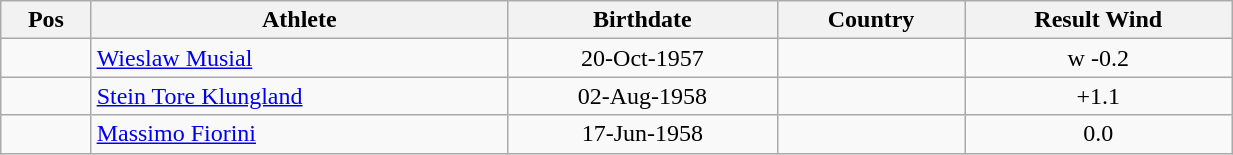<table class="wikitable"  style="text-align:center; width:65%;">
<tr>
<th>Pos</th>
<th>Athlete</th>
<th>Birthdate</th>
<th>Country</th>
<th>Result Wind</th>
</tr>
<tr>
<td align=center></td>
<td align=left><a href='#'>Wieslaw Musial</a></td>
<td>20-Oct-1957</td>
<td align=left></td>
<td>w -0.2</td>
</tr>
<tr>
<td align=center></td>
<td align=left><a href='#'>Stein Tore Klungland</a></td>
<td>02-Aug-1958</td>
<td align=left></td>
<td> +1.1</td>
</tr>
<tr>
<td align=center></td>
<td align=left><a href='#'>Massimo Fiorini</a></td>
<td>17-Jun-1958</td>
<td align=left></td>
<td> 0.0</td>
</tr>
</table>
